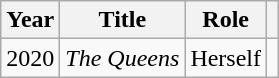<table class="wikitable plainrowheaders sortable">
<tr>
<th scope="col">Year</th>
<th scope="col">Title</th>
<th>Role</th>
<th style="text-align: center;" class="unsortable"></th>
</tr>
<tr>
<td>2020</td>
<td><em>The Queens</em></td>
<td>Herself</td>
<td style="text-align: center;"></td>
</tr>
</table>
